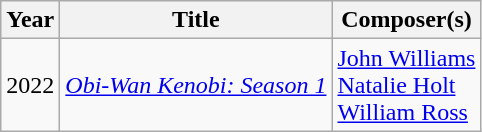<table class="wikitable">
<tr>
<th>Year</th>
<th>Title</th>
<th>Composer(s)</th>
</tr>
<tr>
<td>2022</td>
<td><a href='#'><em>Obi-Wan Kenobi: Season 1</em></a></td>
<td><a href='#'>John Williams</a><br><a href='#'>Natalie Holt</a><br><a href='#'>William Ross</a></td>
</tr>
</table>
